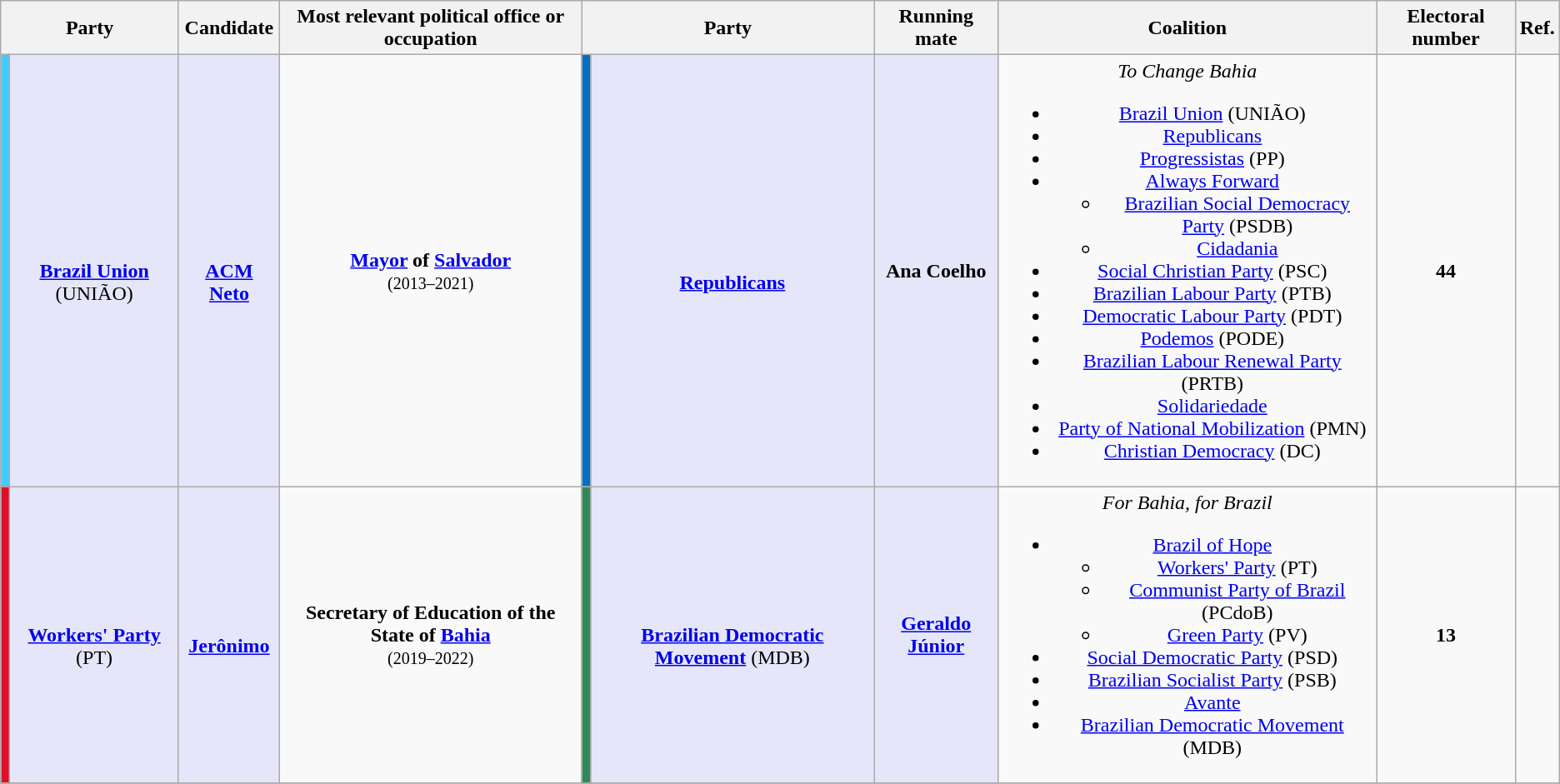<table class="wikitable" style="text-align:center;">
<tr>
<th colspan="2">Party</th>
<th>Candidate</th>
<th>Most relevant political office or occupation</th>
<th colspan="2">Party</th>
<th>Running mate</th>
<th>Coalition</th>
<th>Electoral number</th>
<th>Ref.</th>
</tr>
<tr>
<td style="background-color:#40ccff;"></td>
<td style="background:lavender;"><br><strong><a href='#'>Brazil Union</a></strong> (UNIÃO)</td>
<td style="background:lavender;"><br><strong><a href='#'>ACM Neto</a></strong></td>
<td><strong><a href='#'>Mayor</a> of <a href='#'>Salvador</a></strong><br><small>(2013–2021)</small></td>
<td style="background-color:#0070C5;"></td>
<td style="background:lavender;"><br><strong><a href='#'>Republicans</a></strong></td>
<td style="background:lavender;"><strong>Ana Coelho</strong></td>
<td><em>To Change Bahia</em><br><ul><li><a href='#'>Brazil Union</a> (UNIÃO)</li><li><a href='#'>Republicans</a></li><li><a href='#'>Progressistas</a> (PP)</li><li><a href='#'>Always Forward</a><ul><li><a href='#'>Brazilian Social Democracy Party</a> (PSDB)</li><li><a href='#'>Cidadania</a></li></ul></li><li><a href='#'>Social Christian Party</a> (PSC)</li><li><a href='#'>Brazilian Labour Party</a> (PTB)</li><li><a href='#'>Democratic Labour Party</a> (PDT)</li><li><a href='#'>Podemos</a> (PODE)</li><li><a href='#'>Brazilian Labour Renewal Party</a> (PRTB)</li><li><a href='#'>Solidariedade</a></li><li><a href='#'>Party of National Mobilization</a> (PMN)</li><li><a href='#'>Christian Democracy</a> (DC)</li></ul></td>
<td><strong>44</strong></td>
<td></td>
</tr>
<tr>
<td style="background-color:#e20e28;"></td>
<td style="background:lavender;"><br><strong><a href='#'>Workers' Party</a></strong> (PT)</td>
<td style="background:lavender;"><br><strong><a href='#'>Jerônimo</a></strong></td>
<td><strong>Secretary of Education of the State of <a href='#'>Bahia</a></strong><br><small>(2019–2022)</small></td>
<td style="background-color:#2E8B57;"></td>
<td style="background:lavender;"><strong><br><a href='#'>Brazilian Democratic Movement</a></strong> (MDB)</td>
<td style="background:lavender;"><strong><a href='#'>Geraldo Júnior</a></strong></td>
<td><em>For Bahia, for Brazil</em><br><ul><li><a href='#'>Brazil of Hope</a><ul><li><a href='#'>Workers' Party</a> (PT)</li><li><a href='#'>Communist Party of Brazil</a> (PCdoB)</li><li><a href='#'>Green Party</a> (PV)</li></ul></li><li><a href='#'>Social Democratic Party</a> (PSD)</li><li><a href='#'>Brazilian Socialist Party</a> (PSB)</li><li><a href='#'>Avante</a></li><li><a href='#'>Brazilian Democratic Movement</a> (MDB)</li></ul></td>
<td><strong>13</strong></td>
<td></td>
</tr>
<tr>
</tr>
</table>
